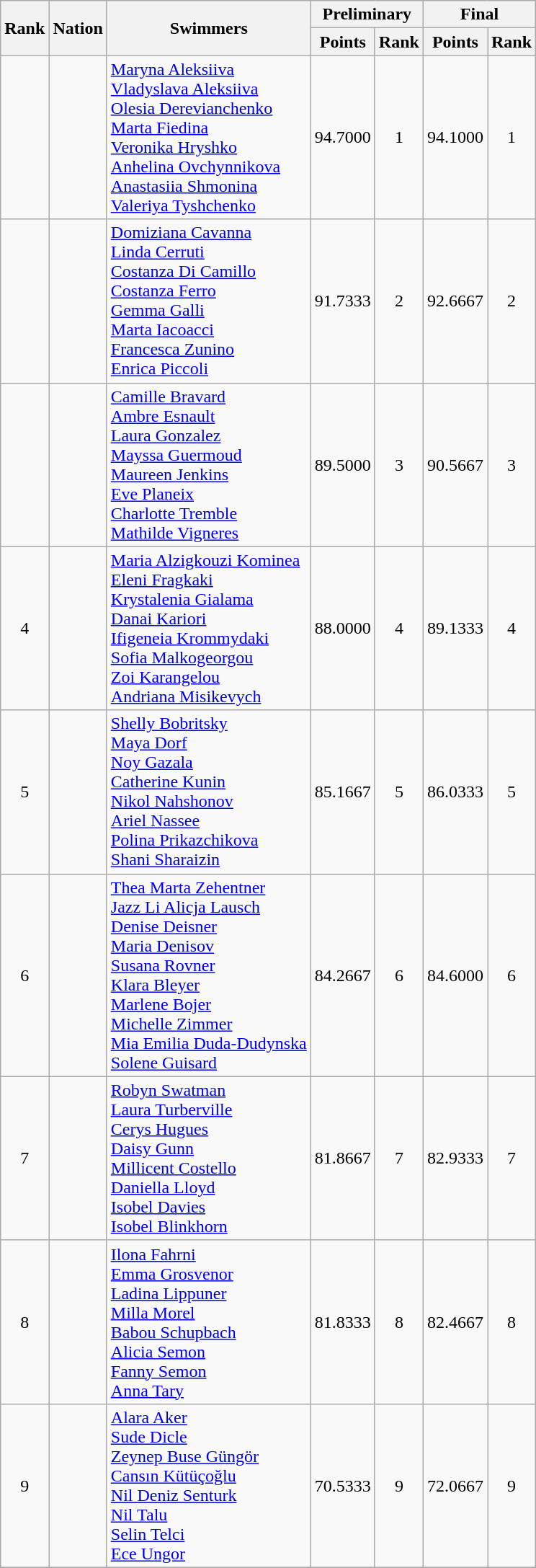<table class="wikitable sortable" style="text-align:center">
<tr>
<th rowspan=2>Rank</th>
<th rowspan=2>Nation</th>
<th rowspan=2>Swimmers</th>
<th colspan=2>Preliminary</th>
<th colspan=2>Final</th>
</tr>
<tr>
<th>Points</th>
<th>Rank</th>
<th>Points</th>
<th>Rank</th>
</tr>
<tr>
<td></td>
<td align=left></td>
<td align=left><a href='#'>Maryna Aleksiiva</a><br><a href='#'>Vladyslava Aleksiiva</a><br><a href='#'>Olesia Derevianchenko</a><br><a href='#'>Marta Fiedina</a><br><a href='#'>Veronika Hryshko</a><br><a href='#'>Anhelina Ovchynnikova</a><br><a href='#'>Anastasiia Shmonina</a><br><a href='#'>Valeriya Tyshchenko</a></td>
<td>94.7000</td>
<td>1</td>
<td>94.1000</td>
<td>1</td>
</tr>
<tr>
<td></td>
<td align=left></td>
<td align=left><a href='#'>Domiziana Cavanna</a><br><a href='#'>Linda Cerruti</a><br><a href='#'>Costanza Di Camillo</a><br><a href='#'>Costanza Ferro</a><br><a href='#'>Gemma Galli</a><br><a href='#'>Marta Iacoacci</a><br><a href='#'>Francesca Zunino</a><br><a href='#'>Enrica Piccoli</a></td>
<td>91.7333</td>
<td>2</td>
<td>92.6667</td>
<td>2</td>
</tr>
<tr>
<td></td>
<td align=left></td>
<td align=left><a href='#'>Camille Bravard</a><br><a href='#'>Ambre Esnault</a><br><a href='#'>Laura Gonzalez</a><br><a href='#'>Mayssa Guermoud</a><br><a href='#'>Maureen Jenkins</a><br><a href='#'>Eve Planeix</a><br><a href='#'>Charlotte Tremble</a><br><a href='#'>Mathilde Vigneres</a></td>
<td>89.5000</td>
<td>3</td>
<td>90.5667</td>
<td>3</td>
</tr>
<tr>
<td>4</td>
<td align=left></td>
<td align=left><a href='#'>Maria Alzigkouzi Kominea</a><br><a href='#'>Eleni Fragkaki</a><br><a href='#'>Krystalenia Gialama</a><br><a href='#'>Danai Kariori</a><br><a href='#'>Ifigeneia Krommydaki</a><br><a href='#'>Sofia Malkogeorgou</a><br><a href='#'>Zoi Karangelou</a><br><a href='#'>Andriana Misikevych</a></td>
<td>88.0000</td>
<td>4</td>
<td>89.1333</td>
<td>4</td>
</tr>
<tr>
<td>5</td>
<td align=left></td>
<td align=left><a href='#'>Shelly Bobritsky</a><br><a href='#'>Maya Dorf</a><br><a href='#'>Noy Gazala</a><br><a href='#'>Catherine Kunin</a><br><a href='#'>Nikol Nahshonov</a><br><a href='#'>Ariel Nassee</a><br><a href='#'>Polina Prikazchikova</a><br><a href='#'>Shani Sharaizin</a></td>
<td>85.1667</td>
<td>5</td>
<td>86.0333</td>
<td>5</td>
</tr>
<tr>
<td>6</td>
<td align=left></td>
<td align=left><a href='#'>Thea Marta Zehentner</a><br><a href='#'>Jazz Li Alicja Lausch</a><br><a href='#'>Denise Deisner</a><br><a href='#'>Maria Denisov</a><br><a href='#'>Susana Rovner</a><br><a href='#'>Klara Bleyer</a><br><a href='#'>Marlene Bojer</a><br><a href='#'>Michelle Zimmer</a><br><a href='#'>Mia Emilia Duda-Dudynska</a><br><a href='#'>Solene Guisard</a></td>
<td>84.2667</td>
<td>6</td>
<td>84.6000</td>
<td>6</td>
</tr>
<tr>
<td>7</td>
<td align=left></td>
<td align=left><a href='#'>Robyn Swatman</a><br><a href='#'>Laura Turberville</a><br><a href='#'>Cerys Hugues</a><br><a href='#'>Daisy Gunn</a><br><a href='#'>Millicent Costello</a><br><a href='#'>Daniella Lloyd</a><br><a href='#'>Isobel Davies</a><br><a href='#'>Isobel Blinkhorn</a></td>
<td>81.8667</td>
<td>7</td>
<td>82.9333</td>
<td>7</td>
</tr>
<tr>
<td>8</td>
<td align=left></td>
<td align=left><a href='#'>Ilona Fahrni</a><br><a href='#'>Emma Grosvenor</a><br><a href='#'>Ladina Lippuner</a><br><a href='#'>Milla Morel</a><br><a href='#'>Babou Schupbach</a><br><a href='#'>Alicia Semon</a><br><a href='#'>Fanny Semon</a><br><a href='#'>Anna Tary</a></td>
<td>81.8333</td>
<td>8</td>
<td>82.4667</td>
<td>8</td>
</tr>
<tr>
<td>9</td>
<td align=left></td>
<td align=left><a href='#'>Alara Aker</a><br><a href='#'>Sude Dicle</a><br><a href='#'>Zeynep Buse Güngör</a><br><a href='#'>Cansın Kütüçoğlu</a><br><a href='#'>Nil Deniz Senturk</a><br><a href='#'>Nil Talu</a><br><a href='#'>Selin Telci</a><br><a href='#'>Ece Ungor</a></td>
<td>70.5333</td>
<td>9</td>
<td>72.0667</td>
<td>9</td>
</tr>
<tr>
</tr>
</table>
